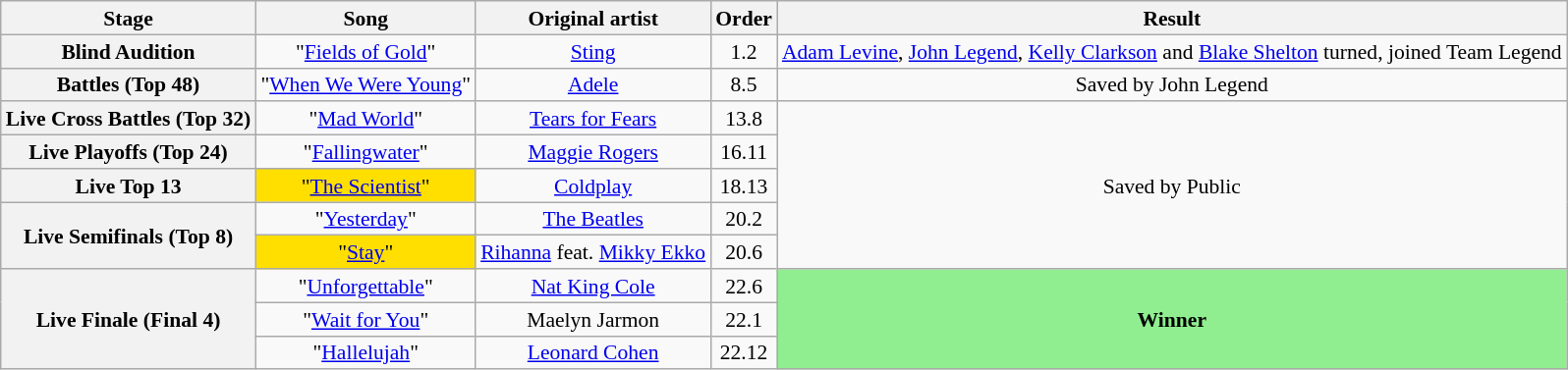<table class="wikitable collapsible"   style="text-align:center; font-size:90%; line-height:16px;">
<tr>
<th scope="col">Stage</th>
<th scope="col">Song</th>
<th scope="col">Original artist</th>
<th scope="col">Order</th>
<th scope="col">Result</th>
</tr>
<tr>
<th scope="row">Blind Audition</th>
<td>"<a href='#'>Fields of Gold</a>"</td>
<td><a href='#'>Sting</a></td>
<td>1.2</td>
<td><a href='#'>Adam Levine</a>, <a href='#'>John Legend</a>, <a href='#'>Kelly Clarkson</a> and <a href='#'>Blake Shelton</a> turned, joined Team Legend</td>
</tr>
<tr>
<th scope="row">Battles (Top 48)</th>
<td>"<a href='#'>When We Were Young</a>" </td>
<td><a href='#'>Adele</a></td>
<td>8.5</td>
<td>Saved by John Legend</td>
</tr>
<tr>
<th scope="row">Live Cross Battles (Top 32)</th>
<td>"<a href='#'>Mad World</a>" </td>
<td><a href='#'>Tears for Fears</a></td>
<td>13.8</td>
<td rowspan=5>Saved by Public</td>
</tr>
<tr>
<th scope="row">Live Playoffs (Top 24)</th>
<td>"<a href='#'>Fallingwater</a>"</td>
<td><a href='#'>Maggie Rogers</a></td>
<td>16.11</td>
</tr>
<tr>
<th scope="row">Live Top 13</th>
<td style="background:#fedf00;">"<a href='#'>The Scientist</a>"</td>
<td><a href='#'>Coldplay</a></td>
<td>18.13</td>
</tr>
<tr>
<th scope="row" rowspan=2>Live Semifinals (Top 8)</th>
<td>"<a href='#'>Yesterday</a>" </td>
<td><a href='#'>The Beatles</a></td>
<td>20.2</td>
</tr>
<tr>
<td style="background:#fedf00;">"<a href='#'>Stay</a>"</td>
<td><a href='#'>Rihanna</a> feat. <a href='#'>Mikky Ekko</a></td>
<td>20.6</td>
</tr>
<tr>
<th scope="row" rowspan="3">Live Finale (Final 4)</th>
<td>"<a href='#'>Unforgettable</a>" </td>
<td><a href='#'>Nat King Cole</a></td>
<td>22.6</td>
<td style="background:lightgreen;"  rowspan="3"><strong>Winner</strong></td>
</tr>
<tr>
<td>"<a href='#'>Wait for You</a>"  </td>
<td>Maelyn Jarmon</td>
<td>22.1</td>
</tr>
<tr>
<td>"<a href='#'>Hallelujah</a>"</td>
<td><a href='#'>Leonard Cohen</a></td>
<td>22.12</td>
</tr>
</table>
